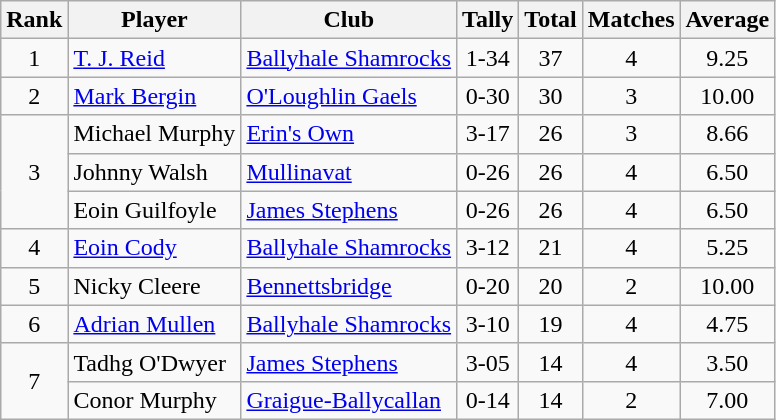<table class="wikitable">
<tr>
<th>Rank</th>
<th>Player</th>
<th>Club</th>
<th>Tally</th>
<th>Total</th>
<th>Matches</th>
<th>Average</th>
</tr>
<tr>
<td rowspan=1 align=center>1</td>
<td><a href='#'>T. J. Reid</a></td>
<td><a href='#'>Ballyhale Shamrocks</a></td>
<td align=center>1-34</td>
<td align=center>37</td>
<td align=center>4</td>
<td align=center>9.25</td>
</tr>
<tr>
<td rowspan=1 align=center>2</td>
<td><a href='#'>Mark Bergin</a></td>
<td><a href='#'>O'Loughlin Gaels</a></td>
<td align=center>0-30</td>
<td align=center>30</td>
<td align=center>3</td>
<td align=center>10.00</td>
</tr>
<tr>
<td rowspan=3 align=center>3</td>
<td>Michael Murphy</td>
<td><a href='#'>Erin's Own</a></td>
<td align=center>3-17</td>
<td align=center>26</td>
<td align=center>3</td>
<td align=center>8.66</td>
</tr>
<tr>
<td>Johnny Walsh</td>
<td><a href='#'>Mullinavat</a></td>
<td align=center>0-26</td>
<td align=center>26</td>
<td align=center>4</td>
<td align=center>6.50</td>
</tr>
<tr>
<td>Eoin Guilfoyle</td>
<td><a href='#'>James Stephens</a></td>
<td align=center>0-26</td>
<td align=center>26</td>
<td align=center>4</td>
<td align=center>6.50</td>
</tr>
<tr>
<td rowspan=1 align=center>4</td>
<td><a href='#'>Eoin Cody</a></td>
<td><a href='#'>Ballyhale Shamrocks</a></td>
<td align=center>3-12</td>
<td align=center>21</td>
<td align=center>4</td>
<td align=center>5.25</td>
</tr>
<tr>
<td rowspan=1 align=center>5</td>
<td>Nicky Cleere</td>
<td><a href='#'>Bennettsbridge</a></td>
<td align=center>0-20</td>
<td align=center>20</td>
<td align=center>2</td>
<td align=center>10.00</td>
</tr>
<tr>
<td rowspan=1 align=center>6</td>
<td><a href='#'>Adrian Mullen</a></td>
<td><a href='#'>Ballyhale Shamrocks</a></td>
<td align=center>3-10</td>
<td align=center>19</td>
<td align=center>4</td>
<td align=center>4.75</td>
</tr>
<tr>
<td rowspan=2 align=center>7</td>
<td>Tadhg O'Dwyer</td>
<td><a href='#'>James Stephens</a></td>
<td align=center>3-05</td>
<td align=center>14</td>
<td align=center>4</td>
<td align=center>3.50</td>
</tr>
<tr>
<td>Conor Murphy</td>
<td><a href='#'>Graigue-Ballycallan</a></td>
<td align=center>0-14</td>
<td align=center>14</td>
<td align=center>2</td>
<td align=center>7.00</td>
</tr>
</table>
